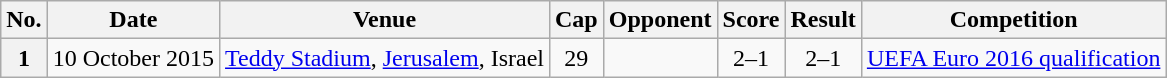<table class="wikitable plainrowheaders">
<tr>
<th scope=col>No.</th>
<th scope=col data-sort-type=date>Date</th>
<th scope=col>Venue</th>
<th scope=col>Cap</th>
<th scope=col>Opponent</th>
<th scope=col>Score</th>
<th scope=col>Result</th>
<th scope=col>Competition</th>
</tr>
<tr>
<th scope=row>1</th>
<td>10 October 2015</td>
<td><a href='#'>Teddy Stadium</a>, <a href='#'>Jerusalem</a>, Israel</td>
<td align=center>29</td>
<td></td>
<td align=center>2–1</td>
<td align=center>2–1</td>
<td><a href='#'>UEFA Euro 2016 qualification</a></td>
</tr>
</table>
